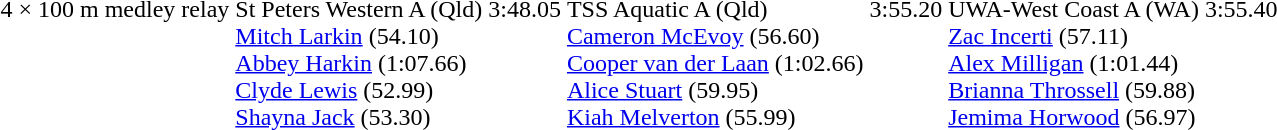<table>
<tr valign="top">
<td>4 × 100 m medley relay</td>
<td>St Peters Western A (Qld)<br><a href='#'>Mitch Larkin</a> (54.10)<br><a href='#'>Abbey Harkin</a> (1:07.66)<br><a href='#'>Clyde Lewis</a> (52.99)<br><a href='#'>Shayna Jack</a> (53.30)</td>
<td>3:48.05</td>
<td>TSS Aquatic A (Qld)<br><a href='#'>Cameron McEvoy</a> (56.60)<br><a href='#'>Cooper van der Laan</a> (1:02.66)<br><a href='#'>Alice Stuart</a> (59.95)<br><a href='#'>Kiah Melverton</a> (55.99)</td>
<td>3:55.20</td>
<td>UWA-West Coast A (WA)<br><a href='#'>Zac Incerti</a> (57.11)<br><a href='#'>Alex Milligan</a> (1:01.44)<br><a href='#'>Brianna Throssell</a> (59.88)<br><a href='#'>Jemima Horwood</a> (56.97)</td>
<td>3:55.40</td>
</tr>
</table>
